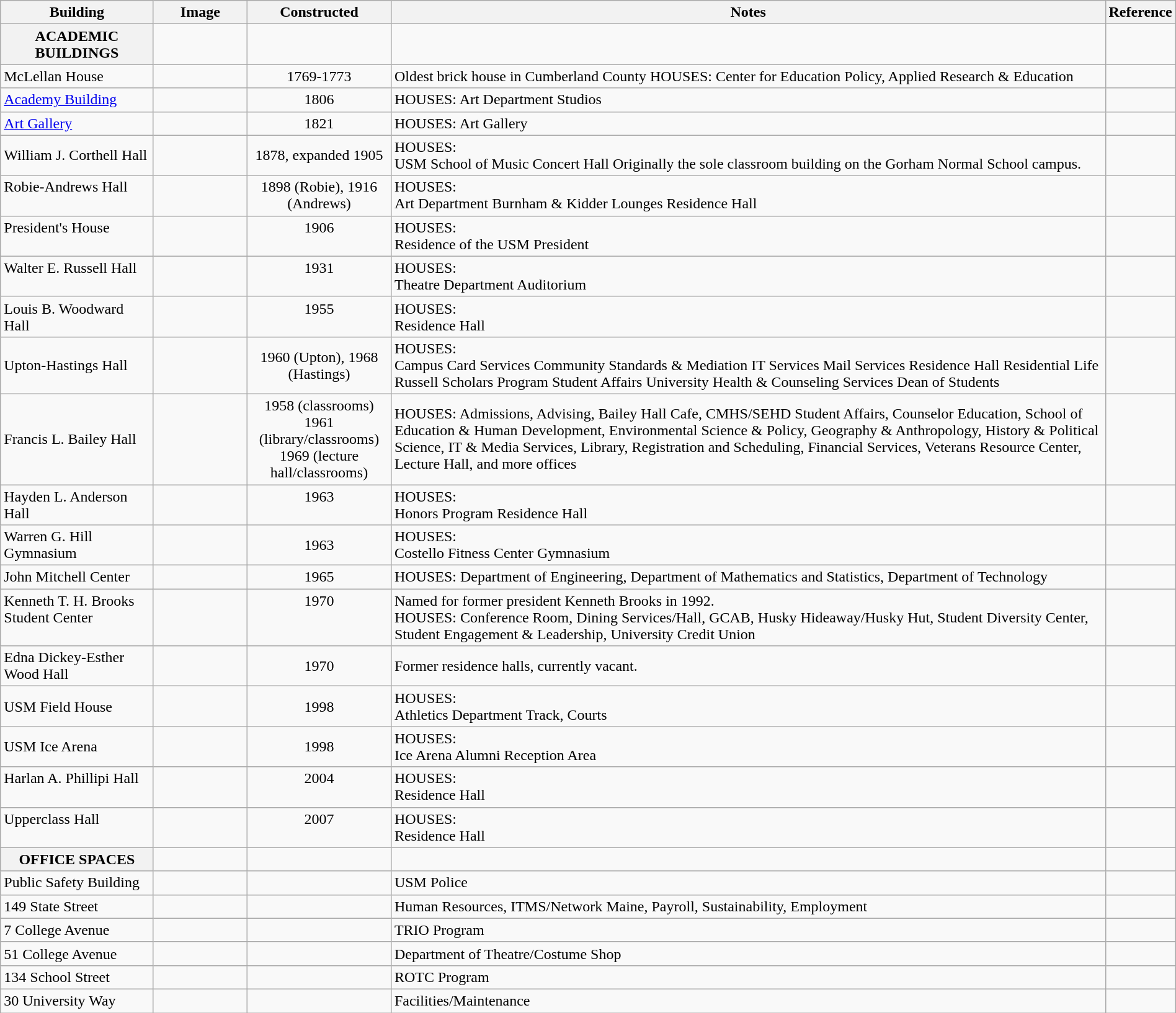<table class="wikitable sortable" style="width:100%">
<tr>
<th style="width:13%;">Building</th>
<th style="width:8%;" class="unsortable">Image</th>
<th style="width:*;">Constructed</th>
<th style="width:*;" class="unsortable">Notes</th>
<th style="width:*;" class="unsortable">Reference</th>
</tr>
<tr>
<th><strong>ACADEMIC BUILDINGS</strong></th>
<td></td>
<td></td>
<td></td>
<td></td>
</tr>
<tr>
<td>McLellan House</td>
<td></td>
<td style="text-align:center;">1769-1773</td>
<td>Oldest brick house in Cumberland County HOUSES: Center for Education Policy, Applied Research & Education</td>
<td></td>
</tr>
<tr valign="top">
<td><a href='#'>Academy Building</a></td>
<td style="text-align:center;"></td>
<td style="text-align:center;">1806</td>
<td>HOUSES: Art Department Studios</td>
<td style="text-align:center;"></td>
</tr>
<tr valign="top">
<td><a href='#'>Art Gallery</a></td>
<td style="text-align:center;"></td>
<td style="text-align:center;">1821</td>
<td>HOUSES: Art Gallery</td>
<td style="text-align:center;"></td>
</tr>
<tr>
<td>William J. Corthell Hall</td>
<td></td>
<td style="text-align:center;">1878, expanded 1905</td>
<td>HOUSES:<br>USM School of Music
Concert Hall
Originally the sole classroom building on the Gorham Normal School campus.</td>
<td></td>
</tr>
<tr valign="top">
<td>Robie-Andrews Hall</td>
<td style="text-align:center;"></td>
<td style="text-align:center;">1898 (Robie), 1916 (Andrews)</td>
<td>HOUSES:<br>Art Department
Burnham & Kidder Lounges
Residence Hall</td>
<td style="text-align:center;"></td>
</tr>
<tr valign="top">
<td>President's House</td>
<td style="text-align:center;"></td>
<td style="text-align:center;">1906</td>
<td>HOUSES:<br>Residence of the USM President</td>
<td style="text-align:center;"></td>
</tr>
<tr valign="top">
<td>Walter E. Russell Hall</td>
<td style="text-align:center;"></td>
<td style="text-align:center;">1931</td>
<td>HOUSES:<br>Theatre Department
Auditorium</td>
<td style="text-align:center;"></td>
</tr>
<tr valign="top">
<td>Louis B. Woodward Hall</td>
<td style="text-align:center;"></td>
<td style="text-align:center;">1955</td>
<td>HOUSES:<br>Residence Hall</td>
<td style="text-align:center;"></td>
</tr>
<tr>
<td>Upton-Hastings Hall</td>
<td></td>
<td style="text-align:center;">1960 (Upton), 1968 (Hastings)</td>
<td>HOUSES:<br>Campus Card Services
Community Standards & Mediation
IT Services
Mail Services
Residence Hall
Residential Life
Russell Scholars Program
Student Affairs
University Health & Counseling Services
Dean of Students</td>
<td></td>
</tr>
<tr>
<td>Francis L. Bailey Hall</td>
<td></td>
<td style="text-align:center;">1958 (classrooms)<br>1961 (library/classrooms)<br>1969 (lecture hall/classrooms)</td>
<td>HOUSES: Admissions, Advising, Bailey Hall Cafe, CMHS/SEHD Student Affairs, Counselor Education, School of Education & Human Development, Environmental Science & Policy, Geography & Anthropology, History & Political Science, IT & Media Services, Library, Registration and Scheduling, Financial Services, Veterans Resource Center, Lecture Hall, and more offices</td>
<td></td>
</tr>
<tr valign="top">
<td>Hayden L. Anderson Hall</td>
<td style="text-align:center;"></td>
<td style="text-align:center;">1963</td>
<td>HOUSES:<br>Honors Program
Residence Hall</td>
<td style="text-align:center;"></td>
</tr>
<tr>
<td>Warren G. Hill Gymnasium</td>
<td></td>
<td style="text-align:center;">1963</td>
<td>HOUSES:<br>Costello Fitness Center
Gymnasium</td>
<td></td>
</tr>
<tr>
<td>John Mitchell Center</td>
<td></td>
<td style="text-align:center;">1965</td>
<td>HOUSES: Department of Engineering, Department of Mathematics and Statistics, Department of Technology</td>
<td></td>
</tr>
<tr valign="top">
<td>Kenneth T. H. Brooks Student Center</td>
<td style="text-align:center;"></td>
<td style="text-align:center;">1970</td>
<td>Named for former president Kenneth Brooks in 1992.<br>HOUSES: Conference Room, Dining Services/Hall, GCAB, Husky Hideaway/Husky Hut, Student Diversity Center, Student Engagement & Leadership, University Credit Union</td>
<td style="text-align:center;"></td>
</tr>
<tr>
<td>Edna Dickey-Esther Wood Hall</td>
<td></td>
<td style="text-align:center;">1970</td>
<td>Former residence halls, currently vacant.</td>
<td></td>
</tr>
<tr>
<td>USM Field House</td>
<td></td>
<td style="text-align:center;">1998</td>
<td>HOUSES:<br>Athletics Department
Track, Courts</td>
<td></td>
</tr>
<tr>
<td>USM Ice Arena</td>
<td></td>
<td style="text-align:center;">1998</td>
<td>HOUSES:<br>Ice Arena
Alumni Reception Area</td>
<td></td>
</tr>
<tr valign="top">
<td>Harlan A. Phillipi Hall</td>
<td style="text-align:center;"></td>
<td style="text-align:center;">2004</td>
<td>HOUSES:<br>Residence Hall</td>
<td style="text-align:center;"></td>
</tr>
<tr valign="top">
<td>Upperclass Hall</td>
<td style="text-align:center;"></td>
<td style="text-align:center;">2007</td>
<td>HOUSES:<br>Residence Hall</td>
<td style="text-align:center;"></td>
</tr>
<tr>
<th><strong>OFFICE SPACES</strong></th>
<td></td>
<td></td>
<td></td>
<td></td>
</tr>
<tr>
<td>Public Safety Building</td>
<td></td>
<td></td>
<td>USM Police</td>
<td></td>
</tr>
<tr>
<td>149 State Street</td>
<td></td>
<td></td>
<td>Human Resources, ITMS/Network Maine, Payroll, Sustainability, Employment</td>
<td></td>
</tr>
<tr>
<td>7 College Avenue</td>
<td></td>
<td></td>
<td>TRIO Program</td>
<td></td>
</tr>
<tr>
<td>51 College Avenue</td>
<td></td>
<td></td>
<td>Department of Theatre/Costume Shop</td>
<td></td>
</tr>
<tr>
<td>134 School Street</td>
<td></td>
<td></td>
<td>ROTC Program</td>
<td></td>
</tr>
<tr>
<td>30 University Way</td>
<td></td>
<td></td>
<td>Facilities/Maintenance</td>
<td></td>
</tr>
</table>
